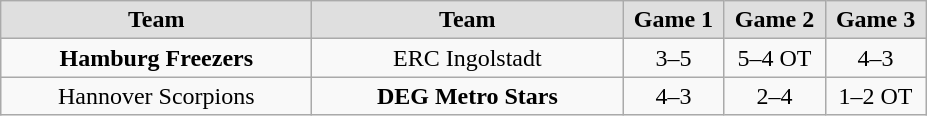<table class="wikitable">
<tr style="text-align:center; background:#dfdfdf;">
<td style="width:200px; "><strong>Team</strong></td>
<td style="width:200px; "><strong>Team</strong></td>
<td style="width:60px; "><strong>Game 1</strong></td>
<td style="width:60px; "><strong>Game 2</strong></td>
<td style="width:60px; "><strong>Game 3</strong></td>
</tr>
<tr style="text-align:center;">
<td><strong>Hamburg Freezers</strong></td>
<td>ERC Ingolstadt</td>
<td>3–5</td>
<td>5–4 OT</td>
<td>4–3</td>
</tr>
<tr style="text-align:center;">
<td>Hannover Scorpions</td>
<td><strong>DEG Metro Stars</strong></td>
<td>4–3</td>
<td>2–4</td>
<td>1–2 OT</td>
</tr>
</table>
